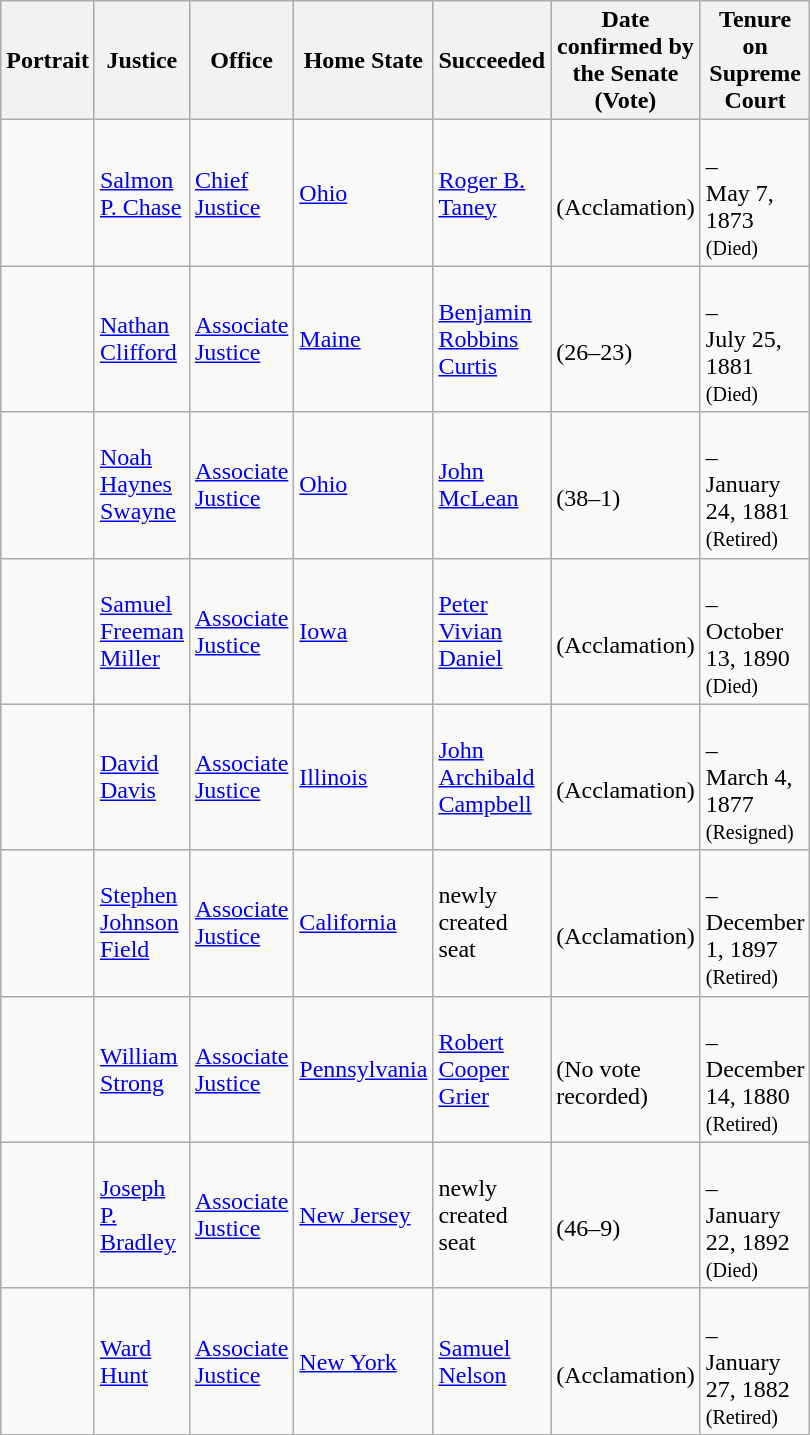<table class="wikitable sortable">
<tr>
<th scope="col" style="width: 10px;">Portrait</th>
<th scope="col" style="width: 10px;">Justice</th>
<th scope="col" style="width: 10px;">Office</th>
<th scope="col" style="width: 10px;">Home State</th>
<th scope="col" style="width: 10px;">Succeeded</th>
<th scope="col" style="width: 10px;">Date confirmed by the Senate<br>(Vote)</th>
<th scope="col" style="width: 10px;">Tenure on Supreme Court</th>
</tr>
<tr>
<td></td>
<td><a href='#'>Salmon P. Chase</a></td>
<td><a href='#'>Chief Justice</a></td>
<td><a href='#'>Ohio</a></td>
<td><a href='#'>Roger B. Taney</a></td>
<td><br>(Acclamation)</td>
<td><br>–<br>May 7, 1873<br><small>(Died)</small></td>
</tr>
<tr>
<td></td>
<td><a href='#'>Nathan Clifford</a></td>
<td><a href='#'>Associate Justice</a></td>
<td><a href='#'>Maine</a></td>
<td><a href='#'>Benjamin Robbins Curtis</a></td>
<td><br>(26–23)</td>
<td><br>–<br>July 25, 1881<br><small>(Died)</small></td>
</tr>
<tr>
<td></td>
<td><a href='#'>Noah Haynes Swayne</a></td>
<td><a href='#'>Associate Justice</a></td>
<td><a href='#'>Ohio</a></td>
<td><a href='#'>John McLean</a></td>
<td><br>(38–1)</td>
<td><br>–<br>January 24, 1881<br><small>(Retired)</small></td>
</tr>
<tr>
<td></td>
<td><a href='#'>Samuel Freeman Miller</a></td>
<td><a href='#'>Associate Justice</a></td>
<td><a href='#'>Iowa</a></td>
<td><a href='#'>Peter Vivian Daniel</a></td>
<td><br>(Acclamation)</td>
<td><br>–<br>October 13, 1890<br><small>(Died)</small></td>
</tr>
<tr>
<td></td>
<td><a href='#'>David Davis</a></td>
<td><a href='#'>Associate Justice</a></td>
<td><a href='#'>Illinois</a></td>
<td><a href='#'>John Archibald Campbell</a></td>
<td><br>(Acclamation)</td>
<td><br>–<br>March 4, 1877<br><small>(Resigned)</small></td>
</tr>
<tr>
<td></td>
<td><a href='#'>Stephen Johnson Field</a></td>
<td><a href='#'>Associate Justice</a></td>
<td><a href='#'>California</a></td>
<td>newly created seat</td>
<td><br>(Acclamation)</td>
<td><br>–<br>December 1, 1897<br><small>(Retired)</small></td>
</tr>
<tr>
<td></td>
<td><a href='#'>William Strong</a></td>
<td><a href='#'>Associate Justice</a></td>
<td><a href='#'>Pennsylvania</a></td>
<td><a href='#'>Robert Cooper Grier</a></td>
<td><br>(No vote recorded)</td>
<td><br>–<br>December 14, 1880<br><small>(Retired)</small></td>
</tr>
<tr>
<td></td>
<td><a href='#'>Joseph P. Bradley</a></td>
<td><a href='#'>Associate Justice</a></td>
<td><a href='#'>New Jersey</a></td>
<td>newly created seat</td>
<td><br>(46–9)</td>
<td><br>–<br>January 22, 1892<br><small>(Died)</small></td>
</tr>
<tr>
<td></td>
<td><a href='#'>Ward Hunt</a></td>
<td><a href='#'>Associate Justice</a></td>
<td><a href='#'>New York</a></td>
<td><a href='#'>Samuel Nelson</a></td>
<td><br>(Acclamation)</td>
<td><br>–<br>January 27, 1882<br><small>(Retired)</small></td>
</tr>
<tr>
</tr>
</table>
